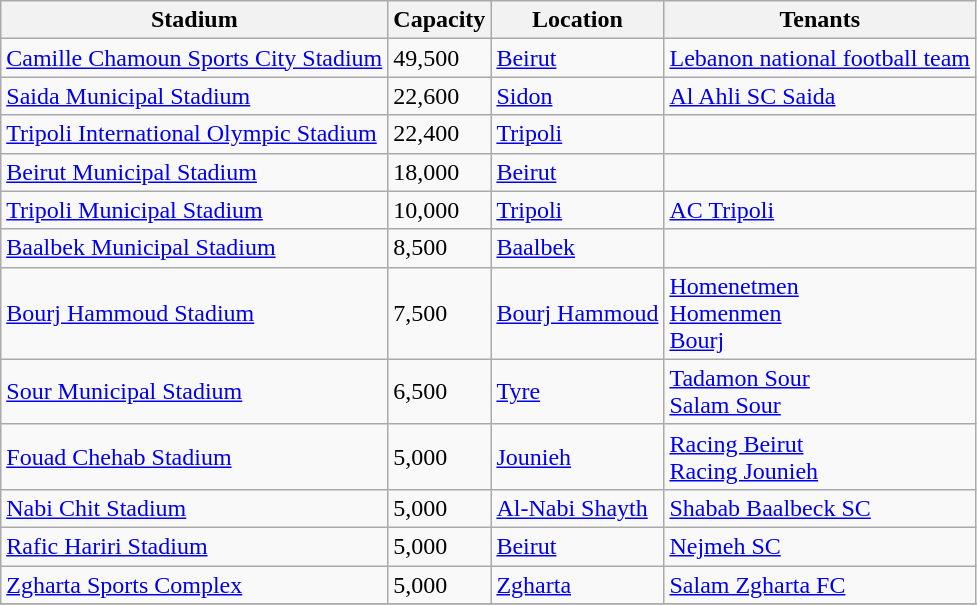<table class="wikitable sortable">
<tr>
<th>Stadium</th>
<th>Capacity</th>
<th>Location</th>
<th>Tenants</th>
</tr>
<tr>
<td><a href='#'>Camille Chamoun Sports City Stadium</a></td>
<td>49,500</td>
<td><a href='#'>Beirut</a></td>
<td><a href='#'>Lebanon national football team</a></td>
</tr>
<tr>
<td><a href='#'>Saida Municipal Stadium</a></td>
<td>22,600</td>
<td><a href='#'>Sidon</a></td>
<td><a href='#'>Al Ahli SC Saida</a></td>
</tr>
<tr>
<td><a href='#'>Tripoli International Olympic Stadium</a></td>
<td>22,400</td>
<td><a href='#'>Tripoli</a></td>
<td></td>
</tr>
<tr>
<td><a href='#'>Beirut Municipal Stadium</a></td>
<td>18,000</td>
<td><a href='#'>Beirut</a></td>
<td></td>
</tr>
<tr>
<td><a href='#'>Tripoli Municipal Stadium</a></td>
<td>10,000</td>
<td><a href='#'>Tripoli</a></td>
<td><a href='#'>AC Tripoli</a></td>
</tr>
<tr>
<td><a href='#'>Baalbek Municipal Stadium</a></td>
<td>8,500</td>
<td><a href='#'>Baalbek</a></td>
<td></td>
</tr>
<tr>
<td><a href='#'>Bourj Hammoud Stadium</a></td>
<td>7,500</td>
<td><a href='#'>Bourj Hammoud</a></td>
<td><a href='#'>Homenetmen</a><br><a href='#'>Homenmen</a><br><a href='#'>Bourj</a></td>
</tr>
<tr>
<td><a href='#'>Sour Municipal Stadium</a></td>
<td>6,500</td>
<td><a href='#'>Tyre</a></td>
<td><a href='#'>Tadamon Sour</a><br><a href='#'>Salam Sour</a></td>
</tr>
<tr>
<td><a href='#'>Fouad Chehab Stadium</a></td>
<td>5,000</td>
<td><a href='#'>Jounieh</a></td>
<td><a href='#'>Racing Beirut</a><br><a href='#'>Racing Jounieh</a></td>
</tr>
<tr>
<td><a href='#'>Nabi Chit Stadium</a></td>
<td>5,000</td>
<td><a href='#'>Al-Nabi Shayth</a></td>
<td><a href='#'>Shabab Baalbeck SC</a></td>
</tr>
<tr>
<td><a href='#'>Rafic Hariri Stadium</a></td>
<td>5,000</td>
<td><a href='#'>Beirut</a></td>
<td><a href='#'>Nejmeh SC</a></td>
</tr>
<tr>
<td><a href='#'>Zgharta Sports Complex</a></td>
<td>5,000</td>
<td><a href='#'>Zgharta</a></td>
<td><a href='#'>Salam Zgharta FC</a></td>
</tr>
<tr>
</tr>
</table>
